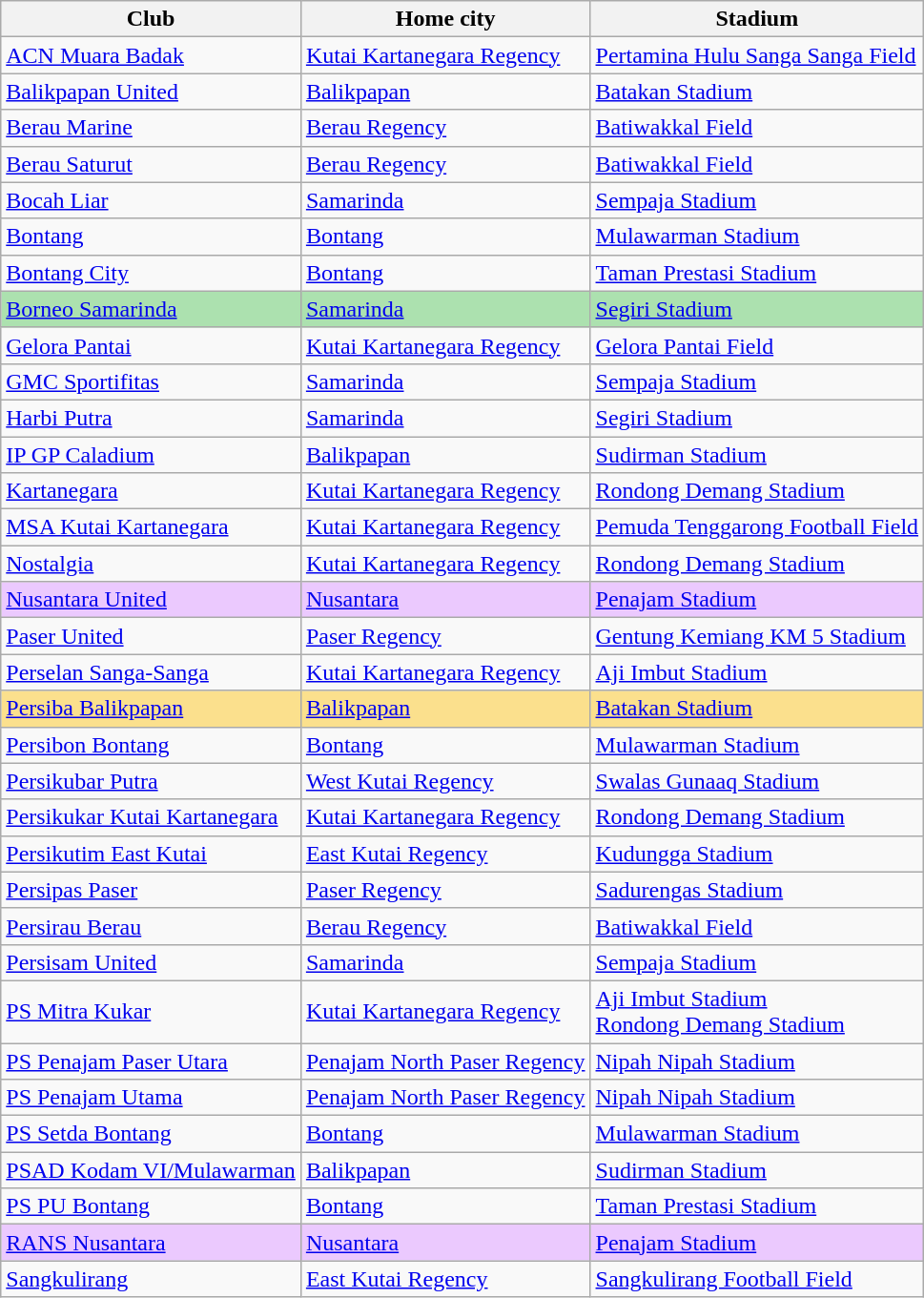<table class="wikitable sortable">
<tr>
<th>Club</th>
<th>Home city</th>
<th>Stadium</th>
</tr>
<tr>
<td><a href='#'>ACN Muara Badak</a></td>
<td><a href='#'>Kutai Kartanegara Regency</a></td>
<td><a href='#'>Pertamina Hulu Sanga Sanga Field</a></td>
</tr>
<tr>
<td><a href='#'>Balikpapan United</a></td>
<td><a href='#'>Balikpapan</a></td>
<td><a href='#'>Batakan Stadium</a></td>
</tr>
<tr>
<td><a href='#'>Berau Marine</a></td>
<td><a href='#'>Berau Regency</a></td>
<td><a href='#'>Batiwakkal Field</a></td>
</tr>
<tr>
<td><a href='#'>Berau Saturut</a></td>
<td><a href='#'>Berau Regency</a></td>
<td><a href='#'>Batiwakkal Field</a></td>
</tr>
<tr>
<td><a href='#'>Bocah Liar</a></td>
<td><a href='#'>Samarinda</a></td>
<td><a href='#'>Sempaja Stadium</a></td>
</tr>
<tr>
<td><a href='#'>Bontang</a></td>
<td><a href='#'>Bontang</a></td>
<td><a href='#'>Mulawarman Stadium</a></td>
</tr>
<tr>
<td><a href='#'>Bontang City</a></td>
<td><a href='#'>Bontang</a></td>
<td><a href='#'>Taman Prestasi Stadium</a></td>
</tr>
<tr style="background:#ace1af;">
<td><a href='#'>Borneo Samarinda</a></td>
<td><a href='#'>Samarinda</a></td>
<td><a href='#'>Segiri Stadium</a></td>
</tr>
<tr>
<td><a href='#'>Gelora Pantai</a></td>
<td><a href='#'>Kutai Kartanegara Regency</a></td>
<td><a href='#'>Gelora Pantai Field</a></td>
</tr>
<tr>
<td><a href='#'>GMC Sportifitas</a></td>
<td><a href='#'>Samarinda</a></td>
<td><a href='#'>Sempaja Stadium</a></td>
</tr>
<tr>
<td><a href='#'>Harbi Putra</a></td>
<td><a href='#'>Samarinda</a></td>
<td><a href='#'>Segiri Stadium</a></td>
</tr>
<tr>
<td><a href='#'>IP GP Caladium</a></td>
<td><a href='#'>Balikpapan</a></td>
<td><a href='#'>Sudirman Stadium</a></td>
</tr>
<tr>
<td><a href='#'>Kartanegara</a></td>
<td><a href='#'>Kutai Kartanegara Regency</a></td>
<td><a href='#'>Rondong Demang Stadium</a></td>
</tr>
<tr>
<td><a href='#'>MSA Kutai Kartanegara</a></td>
<td><a href='#'>Kutai Kartanegara Regency</a></td>
<td><a href='#'>Pemuda Tenggarong Football Field</a></td>
</tr>
<tr>
<td><a href='#'>Nostalgia</a></td>
<td><a href='#'>Kutai Kartanegara Regency</a></td>
<td><a href='#'>Rondong Demang Stadium</a></td>
</tr>
<tr style="background:#ebc9fe;">
<td><a href='#'>Nusantara United</a></td>
<td><a href='#'>Nusantara</a></td>
<td><a href='#'>Penajam Stadium</a></td>
</tr>
<tr>
<td><a href='#'>Paser United</a></td>
<td><a href='#'>Paser Regency</a></td>
<td><a href='#'>Gentung Kemiang KM 5 Stadium</a></td>
</tr>
<tr>
<td><a href='#'>Perselan Sanga-Sanga</a></td>
<td><a href='#'>Kutai Kartanegara Regency</a></td>
<td><a href='#'>Aji Imbut Stadium</a></td>
</tr>
<tr style="background:#fbe08d;">
<td><a href='#'>Persiba Balikpapan</a></td>
<td><a href='#'>Balikpapan</a></td>
<td><a href='#'>Batakan Stadium</a></td>
</tr>
<tr>
<td><a href='#'>Persibon Bontang</a></td>
<td><a href='#'>Bontang</a></td>
<td><a href='#'>Mulawarman Stadium</a></td>
</tr>
<tr>
<td><a href='#'>Persikubar Putra</a></td>
<td><a href='#'>West Kutai Regency</a></td>
<td><a href='#'>Swalas Gunaaq Stadium</a></td>
</tr>
<tr>
<td><a href='#'>Persikukar Kutai Kartanegara</a></td>
<td><a href='#'>Kutai Kartanegara Regency</a></td>
<td><a href='#'>Rondong Demang Stadium</a></td>
</tr>
<tr>
<td><a href='#'>Persikutim East Kutai</a></td>
<td><a href='#'>East Kutai Regency</a></td>
<td><a href='#'>Kudungga Stadium</a></td>
</tr>
<tr>
<td><a href='#'>Persipas Paser</a></td>
<td><a href='#'>Paser Regency</a></td>
<td><a href='#'>Sadurengas Stadium</a></td>
</tr>
<tr>
<td><a href='#'>Persirau Berau</a></td>
<td><a href='#'>Berau Regency</a></td>
<td><a href='#'>Batiwakkal Field</a></td>
</tr>
<tr>
<td><a href='#'>Persisam United</a></td>
<td><a href='#'>Samarinda</a></td>
<td><a href='#'>Sempaja Stadium</a></td>
</tr>
<tr>
<td><a href='#'>PS Mitra Kukar</a></td>
<td><a href='#'>Kutai Kartanegara Regency</a></td>
<td><a href='#'>Aji Imbut Stadium</a><br><a href='#'>Rondong Demang Stadium</a></td>
</tr>
<tr>
<td><a href='#'>PS Penajam Paser Utara</a></td>
<td><a href='#'>Penajam North Paser Regency</a></td>
<td><a href='#'>Nipah Nipah Stadium</a></td>
</tr>
<tr>
<td><a href='#'>PS Penajam Utama</a></td>
<td><a href='#'>Penajam North Paser Regency</a></td>
<td><a href='#'>Nipah Nipah Stadium</a></td>
</tr>
<tr>
<td><a href='#'>PS Setda Bontang</a></td>
<td><a href='#'>Bontang</a></td>
<td><a href='#'>Mulawarman Stadium</a></td>
</tr>
<tr>
<td><a href='#'>PSAD Kodam VI/Mulawarman</a></td>
<td><a href='#'>Balikpapan</a></td>
<td><a href='#'>Sudirman Stadium</a></td>
</tr>
<tr>
<td><a href='#'>PS PU Bontang</a></td>
<td><a href='#'>Bontang</a></td>
<td><a href='#'>Taman Prestasi Stadium</a></td>
</tr>
<tr style="background:#ebc9fe;">
<td><a href='#'>RANS Nusantara</a></td>
<td><a href='#'>Nusantara</a></td>
<td><a href='#'>Penajam Stadium</a></td>
</tr>
<tr>
<td><a href='#'>Sangkulirang</a></td>
<td><a href='#'>East Kutai Regency</a></td>
<td><a href='#'>Sangkulirang Football Field</a></td>
</tr>
</table>
